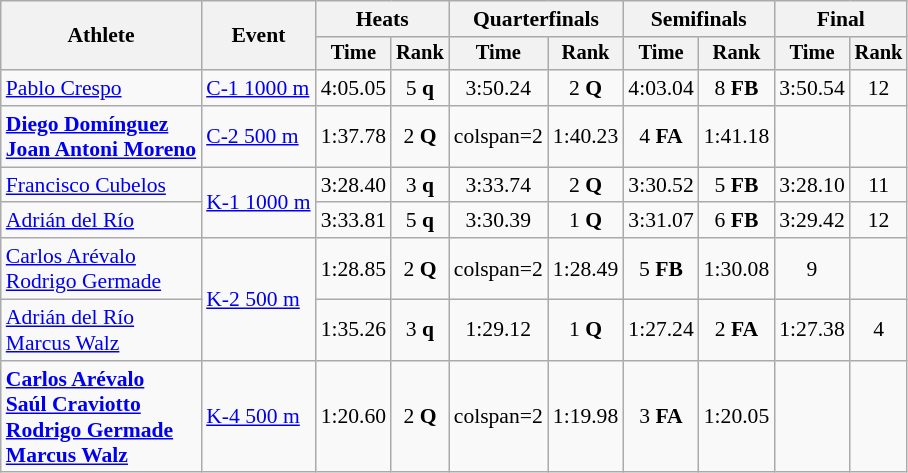<table class=wikitable style="font-size:90%">
<tr>
<th rowspan="2">Athlete</th>
<th rowspan="2">Event</th>
<th colspan=2>Heats</th>
<th colspan=2>Quarterfinals</th>
<th colspan=2>Semifinals</th>
<th colspan=2>Final</th>
</tr>
<tr style="font-size:95%">
<th>Time</th>
<th>Rank</th>
<th>Time</th>
<th>Rank</th>
<th>Time</th>
<th>Rank</th>
<th>Time</th>
<th>Rank</th>
</tr>
<tr align=center>
<td align=left><a href='#'>Pablo Crespo</a></td>
<td align=left><a href='#'>C-1 1000 m</a></td>
<td>4:05.05</td>
<td>5 <strong>q</strong></td>
<td>3:50.24</td>
<td>2 <strong>Q</strong></td>
<td>4:03.04</td>
<td>8 <strong>FB</strong></td>
<td>3:50.54</td>
<td>12</td>
</tr>
<tr align=center>
<td align=left><strong><a href='#'>Diego Domínguez</a><br><a href='#'>Joan Antoni Moreno</a></strong></td>
<td align=left><a href='#'>C-2 500 m</a></td>
<td>1:37.78</td>
<td>2 <strong>Q</strong></td>
<td>colspan=2 </td>
<td>1:40.23</td>
<td>4 <strong>FA</strong></td>
<td>1:41.18</td>
<td></td>
</tr>
<tr align=center>
<td align=left><a href='#'>Francisco Cubelos</a></td>
<td align=left rowspan=2><a href='#'>K-1 1000 m</a></td>
<td>3:28.40</td>
<td>3 <strong>q</strong></td>
<td>3:33.74</td>
<td>2 <strong>Q</strong></td>
<td>3:30.52</td>
<td>5 <strong>FB</strong></td>
<td>3:28.10</td>
<td>11</td>
</tr>
<tr align=center>
<td align=left><a href='#'>Adrián del Río</a></td>
<td>3:33.81</td>
<td>5 <strong>q</strong></td>
<td>3:30.39</td>
<td>1 <strong>Q</strong></td>
<td>3:31.07</td>
<td>6 <strong>FB</strong></td>
<td>3:29.42</td>
<td>12</td>
</tr>
<tr align=center>
<td align=left><a href='#'>Carlos Arévalo</a><br><a href='#'>Rodrigo Germade</a></td>
<td align=left rowspan=2><a href='#'>K-2 500 m</a></td>
<td>1:28.85</td>
<td>2 <strong>Q</strong></td>
<td>colspan=2 </td>
<td>1:28.49</td>
<td>5 <strong>FB</strong></td>
<td>1:30.08</td>
<td>9</td>
</tr>
<tr align=center>
<td align=left><a href='#'>Adrián del Río</a><br><a href='#'>Marcus Walz</a></td>
<td>1:35.26</td>
<td>3 <strong>q</strong></td>
<td>1:29.12</td>
<td>1 <strong>Q</strong></td>
<td>1:27.24</td>
<td>2 <strong>FA</strong></td>
<td>1:27.38</td>
<td>4</td>
</tr>
<tr align=center>
<td align=left><strong><a href='#'>Carlos Arévalo</a><br><a href='#'>Saúl Craviotto</a><br><a href='#'>Rodrigo Germade</a><br><a href='#'>Marcus Walz</a></strong></td>
<td align=left><a href='#'>K-4 500 m</a></td>
<td>1:20.60</td>
<td>2 <strong>Q</strong></td>
<td>colspan=2 </td>
<td>1:19.98</td>
<td>3 <strong>FA</strong></td>
<td>1:20.05</td>
<td></td>
</tr>
</table>
